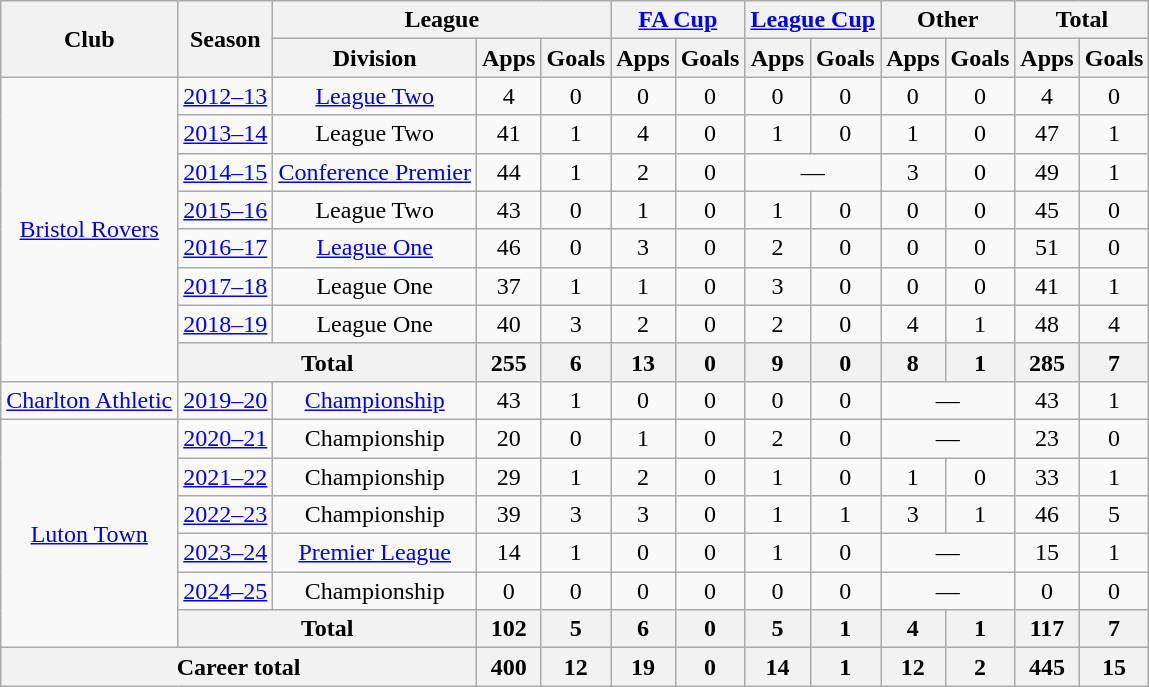<table class=wikitable style=text-align:center>
<tr>
<th rowspan=2>Club</th>
<th rowspan=2>Season</th>
<th colspan=3>League</th>
<th colspan=2><a href='#'>FA Cup</a></th>
<th colspan=2><a href='#'>League Cup</a></th>
<th colspan=2>Other</th>
<th colspan=2>Total</th>
</tr>
<tr>
<th>Division</th>
<th>Apps</th>
<th>Goals</th>
<th>Apps</th>
<th>Goals</th>
<th>Apps</th>
<th>Goals</th>
<th>Apps</th>
<th>Goals</th>
<th>Apps</th>
<th>Goals</th>
</tr>
<tr>
<td rowspan=8><a href='#'>Bristol Rovers</a></td>
<td><a href='#'>2012–13</a></td>
<td><a href='#'>League Two</a></td>
<td>4</td>
<td>0</td>
<td>0</td>
<td>0</td>
<td>0</td>
<td>0</td>
<td>0</td>
<td>0</td>
<td>4</td>
<td>0</td>
</tr>
<tr>
<td><a href='#'>2013–14</a></td>
<td>League Two</td>
<td>41</td>
<td>1</td>
<td>4</td>
<td>0</td>
<td>1</td>
<td>0</td>
<td>1</td>
<td>0</td>
<td>47</td>
<td>1</td>
</tr>
<tr>
<td><a href='#'>2014–15</a></td>
<td><a href='#'>Conference Premier</a></td>
<td>44</td>
<td>1</td>
<td>2</td>
<td>0</td>
<td colspan=2>—</td>
<td>3</td>
<td>0</td>
<td>49</td>
<td>1</td>
</tr>
<tr>
<td><a href='#'>2015–16</a></td>
<td>League Two</td>
<td>43</td>
<td>0</td>
<td>1</td>
<td>0</td>
<td>1</td>
<td>0</td>
<td>0</td>
<td>0</td>
<td>45</td>
<td>0</td>
</tr>
<tr>
<td><a href='#'>2016–17</a></td>
<td><a href='#'>League One</a></td>
<td>46</td>
<td>0</td>
<td>3</td>
<td>0</td>
<td>2</td>
<td>0</td>
<td>0</td>
<td>0</td>
<td>51</td>
<td>0</td>
</tr>
<tr>
<td><a href='#'>2017–18</a></td>
<td>League One</td>
<td>37</td>
<td>1</td>
<td>1</td>
<td>0</td>
<td>3</td>
<td>0</td>
<td>0</td>
<td>0</td>
<td 0>41</td>
<td>1</td>
</tr>
<tr>
<td><a href='#'>2018–19</a></td>
<td>League One</td>
<td>40</td>
<td>3</td>
<td>2</td>
<td>0</td>
<td>2</td>
<td>0</td>
<td>4</td>
<td>1</td>
<td>48</td>
<td>4</td>
</tr>
<tr>
<th colspan=2>Total</th>
<th>255</th>
<th>6</th>
<th>13</th>
<th>0</th>
<th>9</th>
<th>0</th>
<th>8</th>
<th>1</th>
<th>285</th>
<th>7</th>
</tr>
<tr>
<td><a href='#'>Charlton Athletic</a></td>
<td><a href='#'>2019–20</a></td>
<td><a href='#'>Championship</a></td>
<td>43</td>
<td>1</td>
<td>0</td>
<td>0</td>
<td>0</td>
<td>0</td>
<td colspan=2>—</td>
<td>43</td>
<td>1</td>
</tr>
<tr>
<td rowspan=6><a href='#'>Luton Town</a></td>
<td><a href='#'>2020–21</a></td>
<td>Championship</td>
<td>20</td>
<td>0</td>
<td>1</td>
<td>0</td>
<td>2</td>
<td>0</td>
<td colspan=2>—</td>
<td>23</td>
<td>0</td>
</tr>
<tr>
<td><a href='#'>2021–22</a></td>
<td>Championship</td>
<td>29</td>
<td>1</td>
<td>2</td>
<td>0</td>
<td>1</td>
<td>0</td>
<td>1</td>
<td>0</td>
<td>33</td>
<td>1</td>
</tr>
<tr>
<td><a href='#'>2022–23</a></td>
<td>Championship</td>
<td>39</td>
<td>3</td>
<td>3</td>
<td>0</td>
<td>1</td>
<td>1</td>
<td>3</td>
<td>1</td>
<td>46</td>
<td>5</td>
</tr>
<tr>
<td><a href='#'>2023–24</a></td>
<td><a href='#'>Premier League</a></td>
<td>14</td>
<td>1</td>
<td>0</td>
<td>0</td>
<td>1</td>
<td>0</td>
<td colspan=2>—</td>
<td>15</td>
<td>1</td>
</tr>
<tr>
<td><a href='#'>2024–25</a></td>
<td>Championship</td>
<td>0</td>
<td>0</td>
<td>0</td>
<td>0</td>
<td>0</td>
<td>0</td>
<td colspan=2>—</td>
<td>0</td>
<td>0</td>
</tr>
<tr>
<th colspan=2>Total</th>
<th>102</th>
<th>5</th>
<th>6</th>
<th>0</th>
<th>5</th>
<th>1</th>
<th>4</th>
<th>1</th>
<th>117</th>
<th>7</th>
</tr>
<tr>
<th colspan=3>Career total</th>
<th>400</th>
<th>12</th>
<th>19</th>
<th>0</th>
<th>14</th>
<th>1</th>
<th>12</th>
<th>2</th>
<th>445</th>
<th>15</th>
</tr>
</table>
